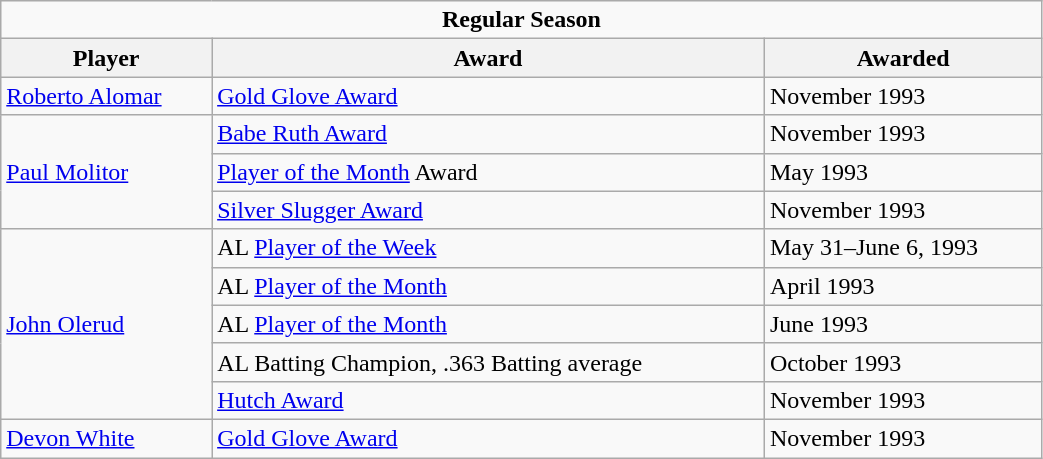<table class="wikitable" style="width:55%;">
<tr>
<td colspan="10" style="text-align:center;"><strong>Regular Season</strong></td>
</tr>
<tr>
<th>Player</th>
<th>Award</th>
<th>Awarded</th>
</tr>
<tr>
<td><a href='#'>Roberto Alomar</a></td>
<td><a href='#'>Gold Glove Award</a></td>
<td>November 1993</td>
</tr>
<tr>
<td rowspan=3><a href='#'>Paul Molitor</a></td>
<td><a href='#'>Babe Ruth Award</a></td>
<td>November 1993</td>
</tr>
<tr>
<td><a href='#'>Player of the Month</a> Award</td>
<td>May 1993</td>
</tr>
<tr>
<td><a href='#'>Silver Slugger Award</a></td>
<td>November 1993</td>
</tr>
<tr>
<td rowspan=5><a href='#'>John Olerud</a></td>
<td>AL <a href='#'>Player of the Week</a></td>
<td>May 31–June 6, 1993</td>
</tr>
<tr>
<td>AL <a href='#'>Player of the Month</a></td>
<td>April 1993</td>
</tr>
<tr>
<td>AL <a href='#'>Player of the Month</a></td>
<td>June 1993</td>
</tr>
<tr>
<td>AL Batting Champion, .363 Batting average</td>
<td>October 1993</td>
</tr>
<tr>
<td><a href='#'>Hutch Award</a></td>
<td>November 1993</td>
</tr>
<tr>
<td><a href='#'>Devon White</a></td>
<td><a href='#'>Gold Glove Award</a></td>
<td>November 1993</td>
</tr>
</table>
